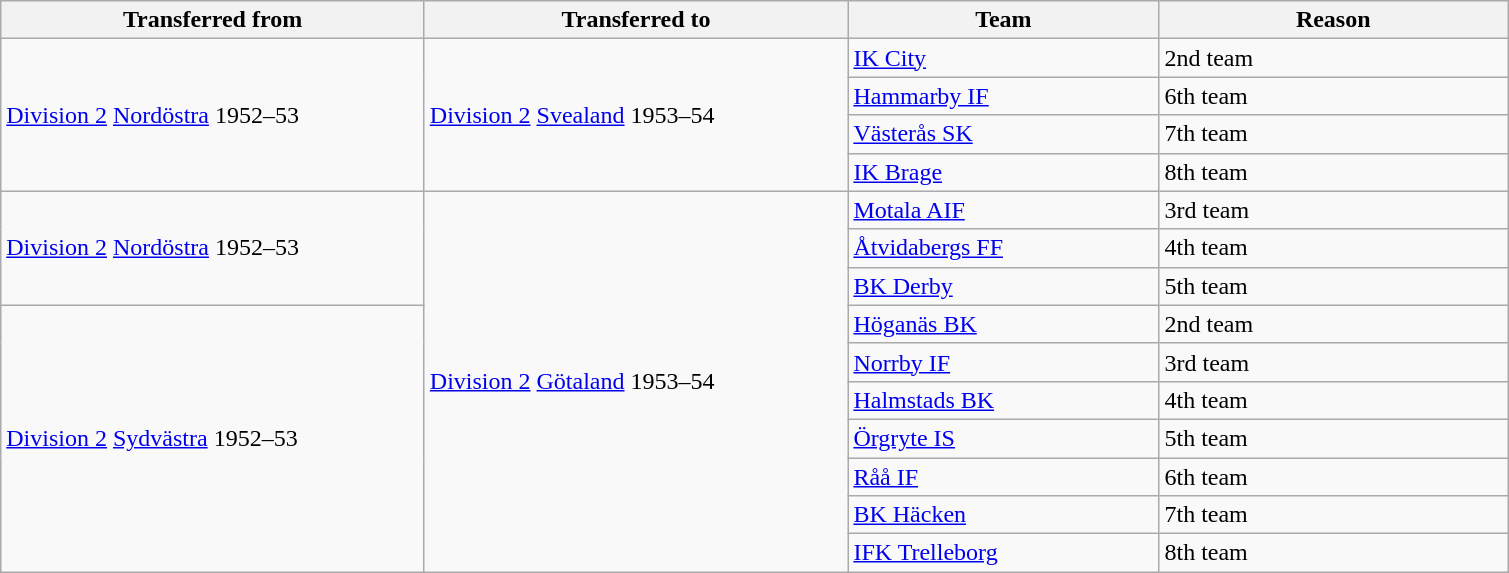<table class="wikitable" style="text-align: left;">
<tr>
<th style="width: 275px;">Transferred from</th>
<th style="width: 275px;">Transferred to</th>
<th style="width: 200px;">Team</th>
<th style="width: 225px;">Reason</th>
</tr>
<tr>
<td rowspan=4><a href='#'>Division 2</a> <a href='#'>Nordöstra</a> 1952–53</td>
<td rowspan=4><a href='#'>Division 2</a> <a href='#'>Svealand</a> 1953–54</td>
<td><a href='#'>IK City</a></td>
<td>2nd team</td>
</tr>
<tr>
<td><a href='#'>Hammarby IF</a></td>
<td>6th team</td>
</tr>
<tr>
<td><a href='#'>Västerås SK</a></td>
<td>7th team</td>
</tr>
<tr>
<td><a href='#'>IK Brage</a></td>
<td>8th team</td>
</tr>
<tr>
<td rowspan=3><a href='#'>Division 2</a> <a href='#'>Nordöstra</a> 1952–53</td>
<td rowspan=10><a href='#'>Division 2</a> <a href='#'>Götaland</a> 1953–54</td>
<td><a href='#'>Motala AIF</a></td>
<td>3rd team</td>
</tr>
<tr>
<td><a href='#'>Åtvidabergs FF</a></td>
<td>4th team</td>
</tr>
<tr>
<td><a href='#'>BK Derby</a></td>
<td>5th team</td>
</tr>
<tr>
<td rowspan=7><a href='#'>Division 2</a> <a href='#'>Sydvästra</a> 1952–53</td>
<td><a href='#'>Höganäs BK</a></td>
<td>2nd team</td>
</tr>
<tr>
<td><a href='#'>Norrby IF</a></td>
<td>3rd team</td>
</tr>
<tr>
<td><a href='#'>Halmstads BK</a></td>
<td>4th team</td>
</tr>
<tr>
<td><a href='#'>Örgryte IS</a></td>
<td>5th team</td>
</tr>
<tr>
<td><a href='#'>Råå IF</a></td>
<td>6th team</td>
</tr>
<tr>
<td><a href='#'>BK Häcken</a></td>
<td>7th team</td>
</tr>
<tr>
<td><a href='#'>IFK Trelleborg</a></td>
<td>8th team</td>
</tr>
</table>
